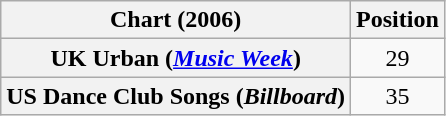<table class="wikitable plainrowheaders" style="text-align:center">
<tr>
<th scope="col">Chart (2006)</th>
<th scope="col">Position</th>
</tr>
<tr>
<th scope="row">UK Urban (<em><a href='#'>Music Week</a></em>)</th>
<td>29</td>
</tr>
<tr>
<th scope="row">US Dance Club Songs (<em>Billboard</em>)</th>
<td>35</td>
</tr>
</table>
